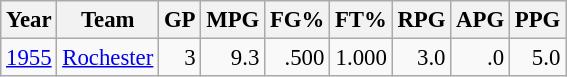<table class="wikitable sortable" style="font-size:95%; text-align:right;">
<tr>
<th>Year</th>
<th>Team</th>
<th>GP</th>
<th>MPG</th>
<th>FG%</th>
<th>FT%</th>
<th>RPG</th>
<th>APG</th>
<th>PPG</th>
</tr>
<tr>
<td style="text-align:left;"><a href='#'>1955</a></td>
<td style="text-align:left;"><a href='#'>Rochester</a></td>
<td>3</td>
<td>9.3</td>
<td>.500</td>
<td>1.000</td>
<td>3.0</td>
<td>.0</td>
<td>5.0</td>
</tr>
</table>
